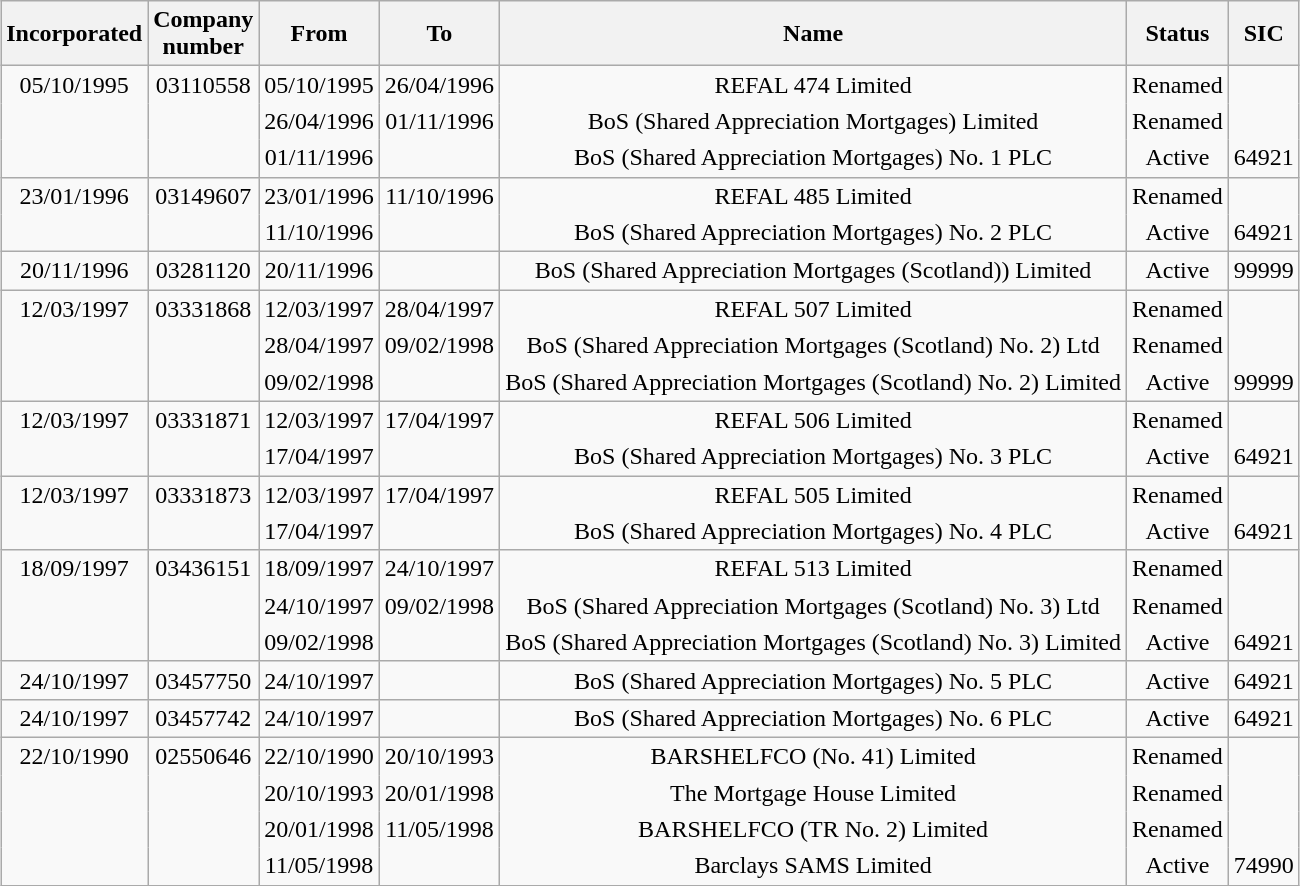<table class="wikitable" style="margin-left:auto; margin-right:auto; text-align: center;">
<tr>
<th>Incorporated</th>
<th>Company<br>number</th>
<th>From</th>
<th>To</th>
<th>Name</th>
<th>Status</th>
<th>SIC</th>
</tr>
<tr style="border-bottom: hidden;">
<td>05/10/1995</td>
<td>03110558</td>
<td>05/10/1995</td>
<td>26/04/1996</td>
<td>REFAL 474 Limited</td>
<td>Renamed</td>
<td></td>
</tr>
<tr style="border-bottom: hidden;">
<td></td>
<td></td>
<td>26/04/1996</td>
<td>01/11/1996</td>
<td>BoS (Shared Appreciation Mortgages) Limited</td>
<td>Renamed</td>
<td></td>
</tr>
<tr>
<td></td>
<td></td>
<td>01/11/1996</td>
<td></td>
<td>BoS (Shared Appreciation Mortgages) No. 1 PLC</td>
<td>Active</td>
<td>64921</td>
</tr>
<tr style="border-bottom: hidden;">
<td>23/01/1996</td>
<td>03149607</td>
<td>23/01/1996</td>
<td>11/10/1996</td>
<td>REFAL 485 Limited</td>
<td>Renamed</td>
<td></td>
</tr>
<tr>
<td></td>
<td></td>
<td>11/10/1996</td>
<td></td>
<td>BoS (Shared Appreciation Mortgages) No. 2 PLC</td>
<td>Active</td>
<td>64921</td>
</tr>
<tr>
<td>20/11/1996</td>
<td>03281120</td>
<td>20/11/1996</td>
<td></td>
<td>BoS (Shared Appreciation Mortgages (Scotland)) Limited</td>
<td>Active</td>
<td>99999</td>
</tr>
<tr style="border-bottom: hidden;">
<td>12/03/1997</td>
<td>03331868</td>
<td>12/03/1997</td>
<td>28/04/1997</td>
<td>REFAL 507 Limited</td>
<td>Renamed</td>
<td></td>
</tr>
<tr style="border-bottom: hidden;">
<td></td>
<td></td>
<td>28/04/1997</td>
<td>09/02/1998</td>
<td>BoS (Shared Appreciation Mortgages (Scotland) No. 2) Ltd</td>
<td>Renamed</td>
<td></td>
</tr>
<tr>
<td></td>
<td></td>
<td>09/02/1998</td>
<td></td>
<td>BoS (Shared Appreciation Mortgages (Scotland) No. 2) Limited</td>
<td>Active</td>
<td>99999</td>
</tr>
<tr style="border-bottom: hidden;">
<td>12/03/1997</td>
<td>03331871</td>
<td>12/03/1997</td>
<td>17/04/1997</td>
<td>REFAL 506 Limited</td>
<td>Renamed</td>
<td></td>
</tr>
<tr>
<td></td>
<td></td>
<td>17/04/1997</td>
<td></td>
<td>BoS (Shared Appreciation Mortgages) No. 3 PLC</td>
<td>Active</td>
<td>64921</td>
</tr>
<tr style="border-bottom: hidden;">
<td>12/03/1997</td>
<td>03331873</td>
<td>12/03/1997</td>
<td>17/04/1997</td>
<td>REFAL 505 Limited</td>
<td>Renamed</td>
<td></td>
</tr>
<tr>
<td></td>
<td></td>
<td>17/04/1997</td>
<td></td>
<td>BoS (Shared Appreciation Mortgages) No. 4 PLC</td>
<td>Active</td>
<td>64921</td>
</tr>
<tr style="border-bottom: hidden;">
<td>18/09/1997</td>
<td>03436151</td>
<td>18/09/1997</td>
<td>24/10/1997</td>
<td>REFAL 513 Limited</td>
<td>Renamed</td>
<td></td>
</tr>
<tr style="border-bottom: hidden;">
<td></td>
<td></td>
<td>24/10/1997</td>
<td>09/02/1998</td>
<td>BoS (Shared Appreciation Mortgages (Scotland) No. 3) Ltd</td>
<td>Renamed</td>
<td></td>
</tr>
<tr>
<td></td>
<td></td>
<td>09/02/1998</td>
<td></td>
<td>BoS (Shared Appreciation Mortgages (Scotland) No. 3) Limited</td>
<td>Active</td>
<td>64921</td>
</tr>
<tr>
<td>24/10/1997</td>
<td>03457750</td>
<td>24/10/1997</td>
<td></td>
<td>BoS (Shared Appreciation Mortgages) No. 5 PLC</td>
<td>Active</td>
<td>64921</td>
</tr>
<tr>
<td>24/10/1997</td>
<td>03457742</td>
<td>24/10/1997</td>
<td></td>
<td>BoS (Shared Appreciation Mortgages) No. 6 PLC</td>
<td>Active</td>
<td>64921</td>
</tr>
<tr style="border-bottom: hidden;">
<td>22/10/1990</td>
<td>02550646</td>
<td>22/10/1990</td>
<td>20/10/1993</td>
<td>BARSHELFCO (No. 41) Limited</td>
<td>Renamed</td>
<td></td>
</tr>
<tr style="border-bottom: hidden;">
<td></td>
<td></td>
<td>20/10/1993</td>
<td>20/01/1998</td>
<td>The Mortgage House Limited</td>
<td>Renamed</td>
<td></td>
</tr>
<tr style="border-bottom: hidden;">
<td></td>
<td></td>
<td>20/01/1998</td>
<td>11/05/1998</td>
<td>BARSHELFCO (TR No. 2) Limited</td>
<td>Renamed</td>
<td></td>
</tr>
<tr>
<td></td>
<td></td>
<td>11/05/1998</td>
<td></td>
<td>Barclays SAMS Limited</td>
<td>Active</td>
<td>74990</td>
</tr>
</table>
